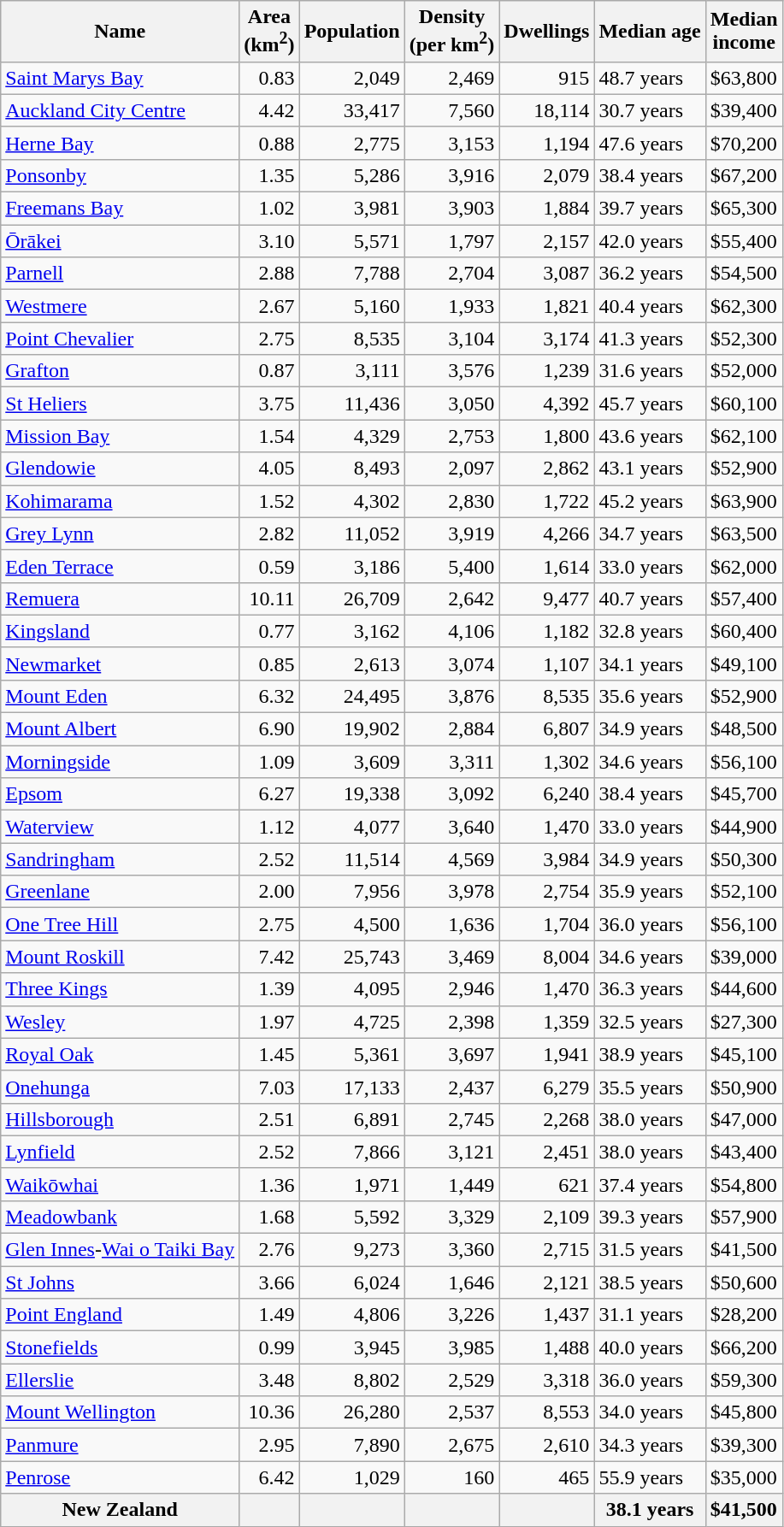<table class="wikitable sortable">
<tr>
<th>Name</th>
<th>Area<br>(km<sup>2</sup>)</th>
<th>Population</th>
<th>Density<br>(per km<sup>2</sup>)</th>
<th>Dwellings</th>
<th>Median age</th>
<th>Median<br>income</th>
</tr>
<tr>
<td><a href='#'>Saint Marys Bay</a></td>
<td style="text-align:right;">0.83</td>
<td style="text-align:right;">2,049</td>
<td style="text-align:right;">2,469</td>
<td style="text-align:right;">915</td>
<td>48.7 years</td>
<td>$63,800</td>
</tr>
<tr>
<td><a href='#'>Auckland City Centre</a></td>
<td style="text-align:right;">4.42</td>
<td style="text-align:right;">33,417</td>
<td style="text-align:right;">7,560</td>
<td style="text-align:right;">18,114</td>
<td>30.7 years</td>
<td>$39,400</td>
</tr>
<tr>
<td><a href='#'>Herne Bay</a></td>
<td style="text-align:right;">0.88</td>
<td style="text-align:right;">2,775</td>
<td style="text-align:right;">3,153</td>
<td style="text-align:right;">1,194</td>
<td>47.6 years</td>
<td>$70,200</td>
</tr>
<tr>
<td><a href='#'>Ponsonby</a></td>
<td style="text-align:right;">1.35</td>
<td style="text-align:right;">5,286</td>
<td style="text-align:right;">3,916</td>
<td style="text-align:right;">2,079</td>
<td>38.4 years</td>
<td>$67,200</td>
</tr>
<tr>
<td><a href='#'>Freemans Bay</a></td>
<td style="text-align:right;">1.02</td>
<td style="text-align:right;">3,981</td>
<td style="text-align:right;">3,903</td>
<td style="text-align:right;">1,884</td>
<td>39.7 years</td>
<td>$65,300</td>
</tr>
<tr>
<td><a href='#'>Ōrākei</a></td>
<td style="text-align:right;">3.10</td>
<td style="text-align:right;">5,571</td>
<td style="text-align:right;">1,797</td>
<td style="text-align:right;">2,157</td>
<td>42.0 years</td>
<td>$55,400</td>
</tr>
<tr>
<td><a href='#'>Parnell</a></td>
<td style="text-align:right;">2.88</td>
<td style="text-align:right;">7,788</td>
<td style="text-align:right;">2,704</td>
<td style="text-align:right;">3,087</td>
<td>36.2 years</td>
<td>$54,500</td>
</tr>
<tr>
<td><a href='#'>Westmere</a></td>
<td style="text-align:right;">2.67</td>
<td style="text-align:right;">5,160</td>
<td style="text-align:right;">1,933</td>
<td style="text-align:right;">1,821</td>
<td>40.4 years</td>
<td>$62,300</td>
</tr>
<tr>
<td><a href='#'>Point Chevalier</a></td>
<td style="text-align:right;">2.75</td>
<td style="text-align:right;">8,535</td>
<td style="text-align:right;">3,104</td>
<td style="text-align:right;">3,174</td>
<td>41.3 years</td>
<td>$52,300</td>
</tr>
<tr>
<td><a href='#'>Grafton</a></td>
<td style="text-align:right;">0.87</td>
<td style="text-align:right;">3,111</td>
<td style="text-align:right;">3,576</td>
<td style="text-align:right;">1,239</td>
<td>31.6 years</td>
<td>$52,000</td>
</tr>
<tr>
<td><a href='#'>St Heliers</a></td>
<td style="text-align:right;">3.75</td>
<td style="text-align:right;">11,436</td>
<td style="text-align:right;">3,050</td>
<td style="text-align:right;">4,392</td>
<td>45.7 years</td>
<td>$60,100</td>
</tr>
<tr>
<td><a href='#'>Mission Bay</a></td>
<td style="text-align:right;">1.54</td>
<td style="text-align:right;">4,329</td>
<td style="text-align:right;">2,753</td>
<td style="text-align:right;">1,800</td>
<td>43.6 years</td>
<td>$62,100</td>
</tr>
<tr>
<td><a href='#'>Glendowie</a></td>
<td style="text-align:right;">4.05</td>
<td style="text-align:right;">8,493</td>
<td style="text-align:right;">2,097</td>
<td style="text-align:right;">2,862</td>
<td>43.1 years</td>
<td>$52,900</td>
</tr>
<tr>
<td><a href='#'>Kohimarama</a></td>
<td style="text-align:right;">1.52</td>
<td style="text-align:right;">4,302</td>
<td style="text-align:right;">2,830</td>
<td style="text-align:right;">1,722</td>
<td>45.2 years</td>
<td>$63,900</td>
</tr>
<tr>
<td><a href='#'>Grey Lynn</a></td>
<td style="text-align:right;">2.82</td>
<td style="text-align:right;">11,052</td>
<td style="text-align:right;">3,919</td>
<td style="text-align:right;">4,266</td>
<td>34.7 years</td>
<td>$63,500</td>
</tr>
<tr>
<td><a href='#'>Eden Terrace</a></td>
<td style="text-align:right;">0.59</td>
<td style="text-align:right;">3,186</td>
<td style="text-align:right;">5,400</td>
<td style="text-align:right;">1,614</td>
<td>33.0 years</td>
<td>$62,000</td>
</tr>
<tr>
<td><a href='#'>Remuera</a></td>
<td style="text-align:right;">10.11</td>
<td style="text-align:right;">26,709</td>
<td style="text-align:right;">2,642</td>
<td style="text-align:right;">9,477</td>
<td>40.7 years</td>
<td>$57,400</td>
</tr>
<tr>
<td><a href='#'>Kingsland</a></td>
<td style="text-align:right;">0.77</td>
<td style="text-align:right;">3,162</td>
<td style="text-align:right;">4,106</td>
<td style="text-align:right;">1,182</td>
<td>32.8 years</td>
<td>$60,400</td>
</tr>
<tr>
<td><a href='#'>Newmarket</a></td>
<td style="text-align:right;">0.85</td>
<td style="text-align:right;">2,613</td>
<td style="text-align:right;">3,074</td>
<td style="text-align:right;">1,107</td>
<td>34.1 years</td>
<td>$49,100</td>
</tr>
<tr>
<td><a href='#'>Mount Eden</a></td>
<td style="text-align:right;">6.32</td>
<td style="text-align:right;">24,495</td>
<td style="text-align:right;">3,876</td>
<td style="text-align:right;">8,535</td>
<td>35.6 years</td>
<td>$52,900</td>
</tr>
<tr>
<td><a href='#'>Mount Albert</a></td>
<td style="text-align:right;">6.90</td>
<td style="text-align:right;">19,902</td>
<td style="text-align:right;">2,884</td>
<td style="text-align:right;">6,807</td>
<td>34.9 years</td>
<td>$48,500</td>
</tr>
<tr>
<td><a href='#'>Morningside</a></td>
<td style="text-align:right;">1.09</td>
<td style="text-align:right;">3,609</td>
<td style="text-align:right;">3,311</td>
<td style="text-align:right;">1,302</td>
<td>34.6 years</td>
<td>$56,100</td>
</tr>
<tr>
<td><a href='#'>Epsom</a></td>
<td style="text-align:right;">6.27</td>
<td style="text-align:right;">19,338</td>
<td style="text-align:right;">3,092</td>
<td style="text-align:right;">6,240</td>
<td>38.4 years</td>
<td>$45,700</td>
</tr>
<tr>
<td><a href='#'>Waterview</a></td>
<td style="text-align:right;">1.12</td>
<td style="text-align:right;">4,077</td>
<td style="text-align:right;">3,640</td>
<td style="text-align:right;">1,470</td>
<td>33.0 years</td>
<td>$44,900</td>
</tr>
<tr>
<td><a href='#'>Sandringham</a></td>
<td style="text-align:right;">2.52</td>
<td style="text-align:right;">11,514</td>
<td style="text-align:right;">4,569</td>
<td style="text-align:right;">3,984</td>
<td>34.9 years</td>
<td>$50,300</td>
</tr>
<tr>
<td><a href='#'>Greenlane</a></td>
<td style="text-align:right;">2.00</td>
<td style="text-align:right;">7,956</td>
<td style="text-align:right;">3,978</td>
<td style="text-align:right;">2,754</td>
<td>35.9 years</td>
<td>$52,100</td>
</tr>
<tr>
<td><a href='#'>One Tree Hill</a></td>
<td style="text-align:right;">2.75</td>
<td style="text-align:right;">4,500</td>
<td style="text-align:right;">1,636</td>
<td style="text-align:right;">1,704</td>
<td>36.0 years</td>
<td>$56,100</td>
</tr>
<tr>
<td><a href='#'>Mount Roskill</a></td>
<td style="text-align:right;">7.42</td>
<td style="text-align:right;">25,743</td>
<td style="text-align:right;">3,469</td>
<td style="text-align:right;">8,004</td>
<td>34.6 years</td>
<td>$39,000</td>
</tr>
<tr>
<td><a href='#'>Three Kings</a></td>
<td style="text-align:right;">1.39</td>
<td style="text-align:right;">4,095</td>
<td style="text-align:right;">2,946</td>
<td style="text-align:right;">1,470</td>
<td>36.3 years</td>
<td>$44,600</td>
</tr>
<tr>
<td><a href='#'>Wesley</a></td>
<td style="text-align:right;">1.97</td>
<td style="text-align:right;">4,725</td>
<td style="text-align:right;">2,398</td>
<td style="text-align:right;">1,359</td>
<td>32.5 years</td>
<td>$27,300</td>
</tr>
<tr>
<td><a href='#'>Royal Oak</a></td>
<td style="text-align:right;">1.45</td>
<td style="text-align:right;">5,361</td>
<td style="text-align:right;">3,697</td>
<td style="text-align:right;">1,941</td>
<td>38.9 years</td>
<td>$45,100</td>
</tr>
<tr>
<td><a href='#'>Onehunga</a></td>
<td style="text-align:right;">7.03</td>
<td style="text-align:right;">17,133</td>
<td style="text-align:right;">2,437</td>
<td style="text-align:right;">6,279</td>
<td>35.5 years</td>
<td>$50,900</td>
</tr>
<tr>
<td><a href='#'>Hillsborough</a></td>
<td style="text-align:right;">2.51</td>
<td style="text-align:right;">6,891</td>
<td style="text-align:right;">2,745</td>
<td style="text-align:right;">2,268</td>
<td>38.0 years</td>
<td>$47,000</td>
</tr>
<tr>
<td><a href='#'>Lynfield</a></td>
<td style="text-align:right;">2.52</td>
<td style="text-align:right;">7,866</td>
<td style="text-align:right;">3,121</td>
<td style="text-align:right;">2,451</td>
<td>38.0 years</td>
<td>$43,400</td>
</tr>
<tr>
<td><a href='#'>Waikōwhai</a></td>
<td style="text-align:right;">1.36</td>
<td style="text-align:right;">1,971</td>
<td style="text-align:right;">1,449</td>
<td style="text-align:right;">621</td>
<td>37.4 years</td>
<td>$54,800</td>
</tr>
<tr>
<td><a href='#'>Meadowbank</a></td>
<td style="text-align:right;">1.68</td>
<td style="text-align:right;">5,592</td>
<td style="text-align:right;">3,329</td>
<td style="text-align:right;">2,109</td>
<td>39.3 years</td>
<td>$57,900</td>
</tr>
<tr>
<td><a href='#'>Glen Innes</a>-<a href='#'>Wai o Taiki Bay</a></td>
<td style="text-align:right;">2.76</td>
<td style="text-align:right;">9,273</td>
<td style="text-align:right;">3,360</td>
<td style="text-align:right;">2,715</td>
<td>31.5 years</td>
<td>$41,500</td>
</tr>
<tr>
<td><a href='#'>St Johns</a></td>
<td style="text-align:right;">3.66</td>
<td style="text-align:right;">6,024</td>
<td style="text-align:right;">1,646</td>
<td style="text-align:right;">2,121</td>
<td>38.5 years</td>
<td>$50,600</td>
</tr>
<tr>
<td><a href='#'>Point England</a></td>
<td style="text-align:right;">1.49</td>
<td style="text-align:right;">4,806</td>
<td style="text-align:right;">3,226</td>
<td style="text-align:right;">1,437</td>
<td>31.1 years</td>
<td>$28,200</td>
</tr>
<tr>
<td><a href='#'>Stonefields</a></td>
<td style="text-align:right;">0.99</td>
<td style="text-align:right;">3,945</td>
<td style="text-align:right;">3,985</td>
<td style="text-align:right;">1,488</td>
<td>40.0 years</td>
<td>$66,200</td>
</tr>
<tr>
<td><a href='#'>Ellerslie</a></td>
<td style="text-align:right;">3.48</td>
<td style="text-align:right;">8,802</td>
<td style="text-align:right;">2,529</td>
<td style="text-align:right;">3,318</td>
<td>36.0 years</td>
<td>$59,300</td>
</tr>
<tr>
<td><a href='#'>Mount Wellington</a></td>
<td style="text-align:right;">10.36</td>
<td style="text-align:right;">26,280</td>
<td style="text-align:right;">2,537</td>
<td style="text-align:right;">8,553</td>
<td>34.0 years</td>
<td>$45,800</td>
</tr>
<tr>
<td><a href='#'>Panmure</a></td>
<td style="text-align:right;">2.95</td>
<td style="text-align:right;">7,890</td>
<td style="text-align:right;">2,675</td>
<td style="text-align:right;">2,610</td>
<td>34.3 years</td>
<td>$39,300</td>
</tr>
<tr>
<td><a href='#'>Penrose</a></td>
<td style="text-align:right;">6.42</td>
<td style="text-align:right;">1,029</td>
<td style="text-align:right;">160</td>
<td style="text-align:right;">465</td>
<td>55.9 years</td>
<td>$35,000</td>
</tr>
<tr>
<th>New Zealand</th>
<th></th>
<th></th>
<th></th>
<th></th>
<th>38.1 years</th>
<th style="text-align:left;">$41,500</th>
</tr>
</table>
